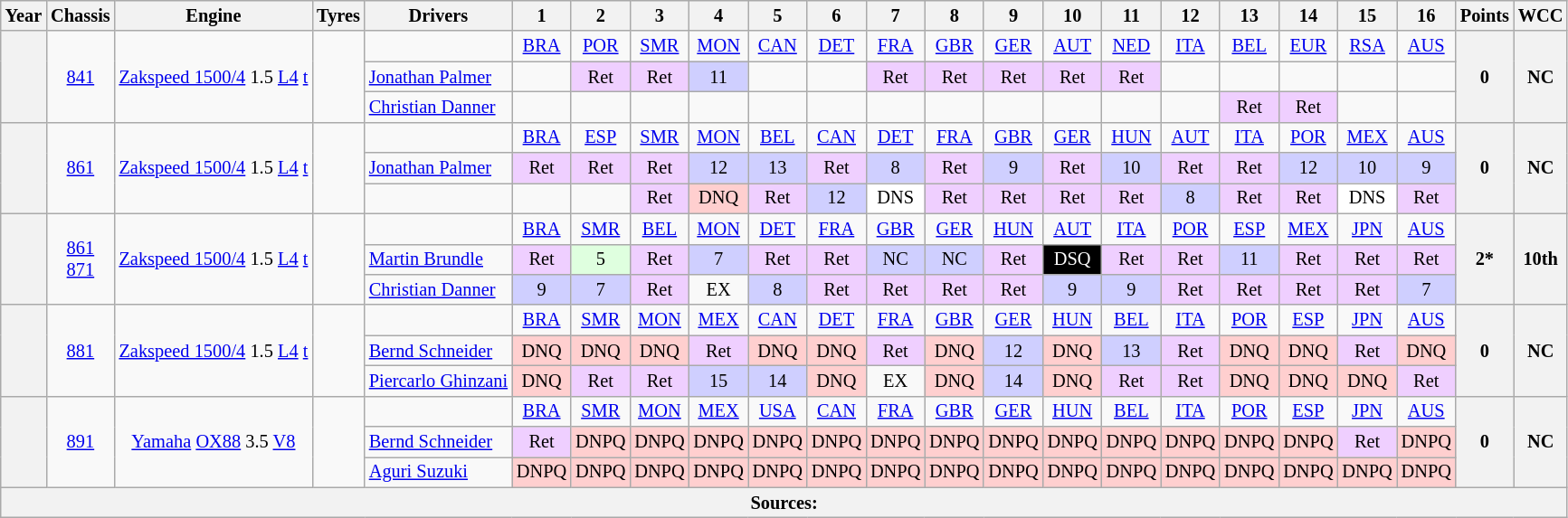<table class="wikitable" style="text-align:center; font-size:85%">
<tr>
<th>Year</th>
<th>Chassis</th>
<th>Engine</th>
<th>Tyres</th>
<th>Drivers</th>
<th>1</th>
<th>2</th>
<th>3</th>
<th>4</th>
<th>5</th>
<th>6</th>
<th>7</th>
<th>8</th>
<th>9</th>
<th>10</th>
<th>11</th>
<th>12</th>
<th>13</th>
<th>14</th>
<th>15</th>
<th>16</th>
<th>Points</th>
<th>WCC</th>
</tr>
<tr>
<th rowspan="3"></th>
<td rowspan="3"><a href='#'>841</a></td>
<td rowspan="3"><a href='#'>Zakspeed 1500/4</a> 1.5 <a href='#'>L4</a> <a href='#'>t</a></td>
<td rowspan="3"></td>
<td></td>
<td><a href='#'>BRA</a></td>
<td><a href='#'>POR</a></td>
<td><a href='#'>SMR</a></td>
<td><a href='#'>MON</a></td>
<td><a href='#'>CAN</a></td>
<td><a href='#'>DET</a></td>
<td><a href='#'>FRA</a></td>
<td><a href='#'>GBR</a></td>
<td><a href='#'>GER</a></td>
<td><a href='#'>AUT</a></td>
<td><a href='#'>NED</a></td>
<td><a href='#'>ITA</a></td>
<td><a href='#'>BEL</a></td>
<td><a href='#'>EUR</a></td>
<td><a href='#'>RSA</a></td>
<td><a href='#'>AUS</a></td>
<th rowspan="3">0</th>
<th rowspan="3">NC</th>
</tr>
<tr>
<td align="left"> <a href='#'>Jonathan Palmer</a></td>
<td></td>
<td style="background:#EFCFFF;">Ret</td>
<td style="background:#EFCFFF;">Ret</td>
<td style="background:#CFCFFF;">11</td>
<td></td>
<td></td>
<td style="background:#EFCFFF;">Ret</td>
<td style="background:#EFCFFF;">Ret</td>
<td style="background:#EFCFFF;">Ret</td>
<td style="background:#EFCFFF;">Ret</td>
<td style="background:#EFCFFF;">Ret</td>
<td></td>
<td></td>
<td></td>
<td></td>
<td></td>
</tr>
<tr>
<td align="left"> <a href='#'>Christian Danner</a></td>
<td></td>
<td></td>
<td></td>
<td></td>
<td></td>
<td></td>
<td></td>
<td></td>
<td></td>
<td></td>
<td></td>
<td></td>
<td style="background:#EFCFFF;">Ret</td>
<td style="background:#EFCFFF;">Ret</td>
<td></td>
<td></td>
</tr>
<tr>
<th rowspan="3"></th>
<td rowspan="3"><a href='#'>861</a></td>
<td rowspan="3"><a href='#'>Zakspeed 1500/4</a> 1.5 <a href='#'>L4</a> <a href='#'>t</a></td>
<td rowspan="3"></td>
<td></td>
<td><a href='#'>BRA</a></td>
<td><a href='#'>ESP</a></td>
<td><a href='#'>SMR</a></td>
<td><a href='#'>MON</a></td>
<td><a href='#'>BEL</a></td>
<td><a href='#'>CAN</a></td>
<td><a href='#'>DET</a></td>
<td><a href='#'>FRA</a></td>
<td><a href='#'>GBR</a></td>
<td><a href='#'>GER</a></td>
<td><a href='#'>HUN</a></td>
<td><a href='#'>AUT</a></td>
<td><a href='#'>ITA</a></td>
<td><a href='#'>POR</a></td>
<td><a href='#'>MEX</a></td>
<td><a href='#'>AUS</a></td>
<th rowspan="3">0</th>
<th rowspan="3">NC</th>
</tr>
<tr>
<td align="left"> <a href='#'>Jonathan Palmer</a></td>
<td style="background:#EFCFFF;">Ret</td>
<td style="background:#EFCFFF;">Ret</td>
<td style="background:#EFCFFF;">Ret</td>
<td style="background:#CFCFFF;">12</td>
<td style="background:#CFCFFF;">13</td>
<td style="background:#EFCFFF;">Ret</td>
<td style="background:#CFCFFF;">8</td>
<td style="background:#EFCFFF;">Ret</td>
<td style="background:#CFCFFF;">9</td>
<td style="background:#EFCFFF;">Ret</td>
<td style="background:#CFCFFF;">10</td>
<td style="background:#EFCFFF;">Ret</td>
<td style="background:#EFCFFF;">Ret</td>
<td style="background:#CFCFFF;">12</td>
<td style="background:#CFCFFF;">10</td>
<td style="background:#CFCFFF;">9</td>
</tr>
<tr>
<td align="left"></td>
<td></td>
<td></td>
<td style="background:#EFCFFF;">Ret</td>
<td style="background:#FFCFCF;">DNQ</td>
<td style="background:#EFCFFF;">Ret</td>
<td style="background:#CFCFFF;">12</td>
<td style="background:#FFFFFF;">DNS</td>
<td style="background:#EFCFFF;">Ret</td>
<td style="background:#EFCFFF;">Ret</td>
<td style="background:#EFCFFF;">Ret</td>
<td style="background:#EFCFFF;">Ret</td>
<td style="background:#CFCFFF;">8</td>
<td style="background:#EFCFFF;">Ret</td>
<td style="background:#EFCFFF;">Ret</td>
<td style="background:#FFFFFF;">DNS</td>
<td style="background:#EFCFFF;">Ret</td>
</tr>
<tr>
<th rowspan="3"></th>
<td rowspan="3"><a href='#'>861</a><br><a href='#'>871</a></td>
<td rowspan="3"><a href='#'>Zakspeed 1500/4</a> 1.5 <a href='#'>L4</a> <a href='#'>t</a></td>
<td rowspan="3"></td>
<td></td>
<td><a href='#'>BRA</a></td>
<td><a href='#'>SMR</a></td>
<td><a href='#'>BEL</a></td>
<td><a href='#'>MON</a></td>
<td><a href='#'>DET</a></td>
<td><a href='#'>FRA</a></td>
<td><a href='#'>GBR</a></td>
<td><a href='#'>GER</a></td>
<td><a href='#'>HUN</a></td>
<td><a href='#'>AUT</a></td>
<td><a href='#'>ITA</a></td>
<td><a href='#'>POR</a></td>
<td><a href='#'>ESP</a></td>
<td><a href='#'>MEX</a></td>
<td><a href='#'>JPN</a></td>
<td><a href='#'>AUS</a></td>
<th rowspan="3">2*</th>
<th rowspan="3">10th</th>
</tr>
<tr>
<td align="left"> <a href='#'>Martin Brundle</a></td>
<td style="background:#EFCFFF;">Ret</td>
<td style="background:#DFFFDF;">5</td>
<td style="background:#EFCFFF;">Ret</td>
<td style="background:#CFCFFF;">7</td>
<td style="background:#EFCFFF;">Ret</td>
<td style="background:#EFCFFF;">Ret</td>
<td style="background:#CFCFFF;">NC</td>
<td style="background:#CFCFFF;">NC</td>
<td style="background:#EFCFFF;">Ret</td>
<td style="background:#000000; color:white">DSQ</td>
<td style="background:#EFCFFF;">Ret</td>
<td style="background:#EFCFFF;">Ret</td>
<td style="background:#CFCFFF;">11</td>
<td style="background:#EFCFFF;">Ret</td>
<td style="background:#EFCFFF;">Ret</td>
<td style="background:#EFCFFF;">Ret</td>
</tr>
<tr>
<td align="left"> <a href='#'>Christian Danner</a></td>
<td style="background:#CFCFFF;">9</td>
<td style="background:#CFCFFF;">7</td>
<td style="background:#EFCFFF;">Ret</td>
<td>EX</td>
<td style="background:#CFCFFF;">8</td>
<td style="background:#EFCFFF;">Ret</td>
<td style="background:#EFCFFF;">Ret</td>
<td style="background:#EFCFFF;">Ret</td>
<td style="background:#EFCFFF;">Ret</td>
<td style="background:#CFCFFF;">9</td>
<td style="background:#CFCFFF;">9</td>
<td style="background:#EFCFFF;">Ret</td>
<td style="background:#EFCFFF;">Ret</td>
<td style="background:#EFCFFF;">Ret</td>
<td style="background:#EFCFFF;">Ret</td>
<td style="background:#CFCFFF;">7</td>
</tr>
<tr>
<th rowspan="3"></th>
<td rowspan="3"><a href='#'>881</a></td>
<td rowspan="3"><a href='#'>Zakspeed 1500/4</a> 1.5 <a href='#'>L4</a> <a href='#'>t</a></td>
<td rowspan="3"></td>
<td></td>
<td><a href='#'>BRA</a></td>
<td><a href='#'>SMR</a></td>
<td><a href='#'>MON</a></td>
<td><a href='#'>MEX</a></td>
<td><a href='#'>CAN</a></td>
<td><a href='#'>DET</a></td>
<td><a href='#'>FRA</a></td>
<td><a href='#'>GBR</a></td>
<td><a href='#'>GER</a></td>
<td><a href='#'>HUN</a></td>
<td><a href='#'>BEL</a></td>
<td><a href='#'>ITA</a></td>
<td><a href='#'>POR</a></td>
<td><a href='#'>ESP</a></td>
<td><a href='#'>JPN</a></td>
<td><a href='#'>AUS</a></td>
<th rowspan="3">0</th>
<th rowspan="3">NC</th>
</tr>
<tr>
<td align="left"> <a href='#'>Bernd Schneider</a></td>
<td style="background:#FFCFCF;">DNQ</td>
<td style="background:#FFCFCF;">DNQ</td>
<td style="background:#FFCFCF;">DNQ</td>
<td style="background:#EFCFFF;">Ret</td>
<td style="background:#FFCFCF;">DNQ</td>
<td style="background:#FFCFCF;">DNQ</td>
<td style="background:#EFCFFF;">Ret</td>
<td style="background:#FFCFCF;">DNQ</td>
<td style="background:#CFCFFF;">12</td>
<td style="background:#FFCFCF;">DNQ</td>
<td style="background:#CFCFFF;">13</td>
<td style="background:#EFCFFF;">Ret</td>
<td style="background:#FFCFCF;">DNQ</td>
<td style="background:#FFCFCF;">DNQ</td>
<td style="background:#EFCFFF;">Ret</td>
<td style="background:#FFCFCF;">DNQ</td>
</tr>
<tr>
<td align="left"> <a href='#'>Piercarlo Ghinzani</a></td>
<td style="background:#FFCFCF;">DNQ</td>
<td style="background:#EFCFFF;">Ret</td>
<td style="background:#EFCFFF;">Ret</td>
<td style="background:#CFCFFF;">15</td>
<td style="background:#CFCFFF;">14</td>
<td style="background:#FFCFCF;">DNQ</td>
<td>EX</td>
<td style="background:#FFCFCF;">DNQ</td>
<td style="background:#CFCFFF;">14</td>
<td style="background:#FFCFCF;">DNQ</td>
<td style="background:#EFCFFF;">Ret</td>
<td style="background:#EFCFFF;">Ret</td>
<td style="background:#FFCFCF;">DNQ</td>
<td style="background:#FFCFCF;">DNQ</td>
<td style="background:#FFCFCF;">DNQ</td>
<td style="background:#EFCFFF;">Ret</td>
</tr>
<tr>
<th rowspan="3"></th>
<td rowspan="3"><a href='#'>891</a></td>
<td rowspan="3"><a href='#'>Yamaha</a> <a href='#'>OX88</a> 3.5 <a href='#'>V8</a></td>
<td rowspan="3"></td>
<td></td>
<td><a href='#'>BRA</a></td>
<td><a href='#'>SMR</a></td>
<td><a href='#'>MON</a></td>
<td><a href='#'>MEX</a></td>
<td><a href='#'>USA</a></td>
<td><a href='#'>CAN</a></td>
<td><a href='#'>FRA</a></td>
<td><a href='#'>GBR</a></td>
<td><a href='#'>GER</a></td>
<td><a href='#'>HUN</a></td>
<td><a href='#'>BEL</a></td>
<td><a href='#'>ITA</a></td>
<td><a href='#'>POR</a></td>
<td><a href='#'>ESP</a></td>
<td><a href='#'>JPN</a></td>
<td><a href='#'>AUS</a></td>
<th rowspan="3">0</th>
<th rowspan="3">NC</th>
</tr>
<tr>
<td align="left"> <a href='#'>Bernd Schneider</a></td>
<td style="background:#EFCFFF;">Ret</td>
<td style="background:#FFCFCF;">DNPQ</td>
<td style="background:#FFCFCF;">DNPQ</td>
<td style="background:#FFCFCF;">DNPQ</td>
<td style="background:#FFCFCF;">DNPQ</td>
<td style="background:#FFCFCF;">DNPQ</td>
<td style="background:#FFCFCF;">DNPQ</td>
<td style="background:#FFCFCF;">DNPQ</td>
<td style="background:#FFCFCF;">DNPQ</td>
<td style="background:#FFCFCF;">DNPQ</td>
<td style="background:#FFCFCF;">DNPQ</td>
<td style="background:#FFCFCF;">DNPQ</td>
<td style="background:#FFCFCF;">DNPQ</td>
<td style="background:#FFCFCF;">DNPQ</td>
<td style="background:#EFCFFF;">Ret</td>
<td style="background:#FFCFCF;">DNPQ</td>
</tr>
<tr>
<td align="left"> <a href='#'>Aguri Suzuki</a></td>
<td style="background:#FFCFCF;">DNPQ</td>
<td style="background:#FFCFCF;">DNPQ</td>
<td style="background:#FFCFCF;">DNPQ</td>
<td style="background:#FFCFCF;">DNPQ</td>
<td style="background:#FFCFCF;">DNPQ</td>
<td style="background:#FFCFCF;">DNPQ</td>
<td style="background:#FFCFCF;">DNPQ</td>
<td style="background:#FFCFCF;">DNPQ</td>
<td style="background:#FFCFCF;">DNPQ</td>
<td style="background:#FFCFCF;">DNPQ</td>
<td style="background:#FFCFCF;">DNPQ</td>
<td style="background:#FFCFCF;">DNPQ</td>
<td style="background:#FFCFCF;">DNPQ</td>
<td style="background:#FFCFCF;">DNPQ</td>
<td style="background:#FFCFCF;">DNPQ</td>
<td style="background:#FFCFCF;">DNPQ</td>
</tr>
<tr>
<th colspan="23">Sources:</th>
</tr>
</table>
